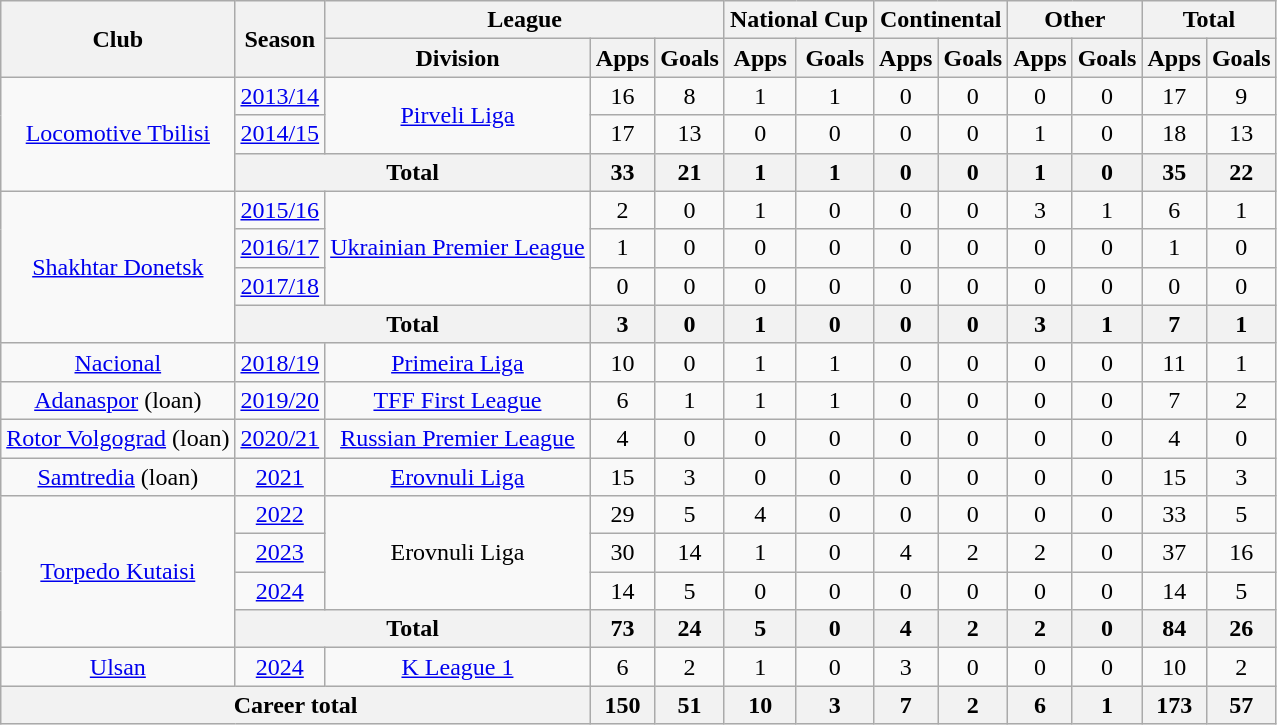<table class="wikitable" style="text-align: center;">
<tr>
<th rowspan="2">Club</th>
<th rowspan="2">Season</th>
<th colspan="3">League</th>
<th colspan="2">National Cup</th>
<th colspan="2">Continental</th>
<th colspan="2">Other</th>
<th colspan="2">Total</th>
</tr>
<tr>
<th>Division</th>
<th>Apps</th>
<th>Goals</th>
<th>Apps</th>
<th>Goals</th>
<th>Apps</th>
<th>Goals</th>
<th>Apps</th>
<th>Goals</th>
<th>Apps</th>
<th>Goals</th>
</tr>
<tr>
<td rowspan="3" valign="center"><a href='#'>Locomotive Tbilisi</a></td>
<td><a href='#'>2013/14</a></td>
<td rowspan="2" valign="center"><a href='#'>Pirveli Liga</a></td>
<td>16</td>
<td>8</td>
<td>1</td>
<td>1</td>
<td>0</td>
<td>0</td>
<td>0</td>
<td>0</td>
<td>17</td>
<td>9</td>
</tr>
<tr>
<td><a href='#'>2014/15</a></td>
<td>17</td>
<td>13</td>
<td>0</td>
<td>0</td>
<td>0</td>
<td>0</td>
<td>1</td>
<td>0</td>
<td>18</td>
<td>13</td>
</tr>
<tr>
<th colspan="2">Total</th>
<th>33</th>
<th>21</th>
<th>1</th>
<th>1</th>
<th>0</th>
<th>0</th>
<th>1</th>
<th>0</th>
<th>35</th>
<th>22</th>
</tr>
<tr>
<td rowspan="4" valign="center"><a href='#'>Shakhtar Donetsk</a></td>
<td><a href='#'>2015/16</a></td>
<td rowspan="3" valign="center"><a href='#'>Ukrainian Premier League</a></td>
<td>2</td>
<td>0</td>
<td>1</td>
<td>0</td>
<td>0</td>
<td>0</td>
<td>3</td>
<td>1</td>
<td>6</td>
<td>1</td>
</tr>
<tr>
<td><a href='#'>2016/17</a></td>
<td>1</td>
<td>0</td>
<td>0</td>
<td>0</td>
<td>0</td>
<td>0</td>
<td>0</td>
<td>0</td>
<td>1</td>
<td>0</td>
</tr>
<tr>
<td><a href='#'>2017/18</a></td>
<td>0</td>
<td>0</td>
<td>0</td>
<td>0</td>
<td>0</td>
<td>0</td>
<td>0</td>
<td>0</td>
<td>0</td>
<td>0</td>
</tr>
<tr>
<th colspan="2">Total</th>
<th>3</th>
<th>0</th>
<th>1</th>
<th>0</th>
<th>0</th>
<th>0</th>
<th>3</th>
<th>1</th>
<th>7</th>
<th>1</th>
</tr>
<tr>
<td><a href='#'>Nacional</a></td>
<td><a href='#'>2018/19</a></td>
<td><a href='#'>Primeira Liga</a></td>
<td>10</td>
<td>0</td>
<td>1</td>
<td>1</td>
<td>0</td>
<td>0</td>
<td>0</td>
<td>0</td>
<td>11</td>
<td>1</td>
</tr>
<tr>
<td><a href='#'>Adanaspor</a> (loan)</td>
<td><a href='#'>2019/20</a></td>
<td><a href='#'>TFF First League</a></td>
<td>6</td>
<td>1</td>
<td>1</td>
<td>1</td>
<td>0</td>
<td>0</td>
<td>0</td>
<td>0</td>
<td>7</td>
<td>2</td>
</tr>
<tr>
<td><a href='#'>Rotor Volgograd</a> (loan)</td>
<td><a href='#'>2020/21</a></td>
<td><a href='#'>Russian Premier League</a></td>
<td>4</td>
<td>0</td>
<td>0</td>
<td>0</td>
<td>0</td>
<td>0</td>
<td>0</td>
<td>0</td>
<td>4</td>
<td>0</td>
</tr>
<tr>
<td><a href='#'>Samtredia</a> (loan)</td>
<td><a href='#'>2021</a></td>
<td><a href='#'>Erovnuli Liga</a></td>
<td>15</td>
<td>3</td>
<td>0</td>
<td>0</td>
<td>0</td>
<td>0</td>
<td>0</td>
<td>0</td>
<td>15</td>
<td>3</td>
</tr>
<tr>
<td rowspan="4"><a href='#'>Torpedo Kutaisi</a></td>
<td><a href='#'>2022</a></td>
<td rowspan="3">Erovnuli Liga</td>
<td>29</td>
<td>5</td>
<td>4</td>
<td>0</td>
<td>0</td>
<td>0</td>
<td>0</td>
<td>0</td>
<td>33</td>
<td>5</td>
</tr>
<tr>
<td><a href='#'>2023</a></td>
<td>30</td>
<td>14</td>
<td>1</td>
<td>0</td>
<td>4</td>
<td>2</td>
<td>2</td>
<td>0</td>
<td>37</td>
<td>16</td>
</tr>
<tr>
<td><a href='#'>2024</a></td>
<td>14</td>
<td>5</td>
<td>0</td>
<td>0</td>
<td>0</td>
<td>0</td>
<td>0</td>
<td>0</td>
<td>14</td>
<td>5</td>
</tr>
<tr>
<th colspan="2">Total</th>
<th>73</th>
<th>24</th>
<th>5</th>
<th>0</th>
<th>4</th>
<th>2</th>
<th>2</th>
<th>0</th>
<th>84</th>
<th>26</th>
</tr>
<tr>
<td><a href='#'>Ulsan</a></td>
<td><a href='#'>2024</a></td>
<td><a href='#'>K League 1</a></td>
<td>6</td>
<td>2</td>
<td>1</td>
<td>0</td>
<td>3</td>
<td>0</td>
<td>0</td>
<td>0</td>
<td>10</td>
<td>2</td>
</tr>
<tr>
<th colspan="3">Career total</th>
<th>150</th>
<th>51</th>
<th>10</th>
<th>3</th>
<th>7</th>
<th>2</th>
<th>6</th>
<th>1</th>
<th>173</th>
<th>57</th>
</tr>
</table>
